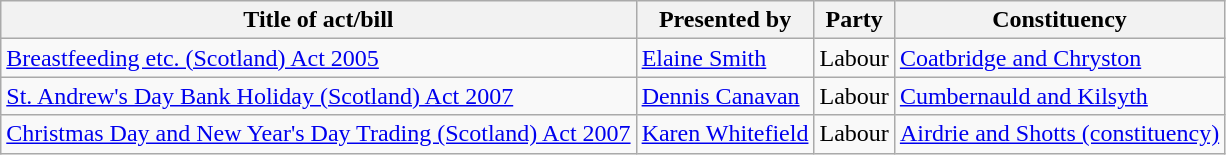<table class="wikitable">
<tr>
<th>Title of act/bill</th>
<th>Presented by</th>
<th>Party</th>
<th>Constituency</th>
</tr>
<tr>
<td><a href='#'>Breastfeeding etc. (Scotland) Act 2005</a></td>
<td><a href='#'>Elaine Smith</a></td>
<td>Labour</td>
<td><a href='#'>Coatbridge and Chryston</a></td>
</tr>
<tr>
<td><a href='#'>St. Andrew's Day Bank Holiday (Scotland) Act 2007</a></td>
<td><a href='#'>Dennis Canavan</a></td>
<td>Labour</td>
<td><a href='#'>Cumbernauld and Kilsyth</a></td>
</tr>
<tr>
<td><a href='#'>Christmas Day and New Year's Day Trading (Scotland) Act 2007</a></td>
<td><a href='#'>Karen Whitefield</a></td>
<td>Labour</td>
<td><a href='#'>Airdrie and Shotts (constituency)</a></td>
</tr>
</table>
